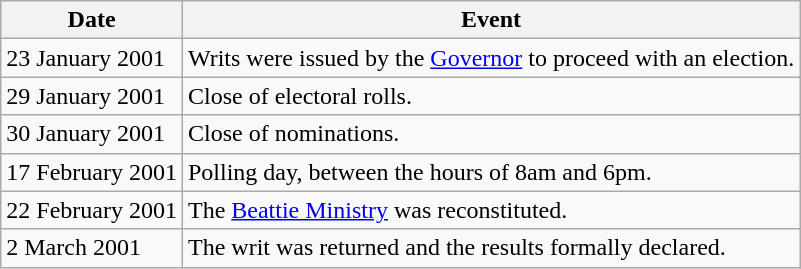<table class="wikitable">
<tr>
<th>Date</th>
<th>Event</th>
</tr>
<tr>
<td>23 January 2001</td>
<td>Writs were issued by the <a href='#'>Governor</a> to proceed with an election.</td>
</tr>
<tr>
<td>29 January 2001</td>
<td>Close of electoral rolls.</td>
</tr>
<tr>
<td>30 January 2001</td>
<td>Close of nominations.</td>
</tr>
<tr>
<td>17 February 2001</td>
<td>Polling day, between the hours of 8am and 6pm.</td>
</tr>
<tr>
<td>22 February 2001</td>
<td>The <a href='#'>Beattie Ministry</a> was reconstituted.</td>
</tr>
<tr>
<td>2 March 2001</td>
<td>The writ was returned and the results formally declared.</td>
</tr>
</table>
